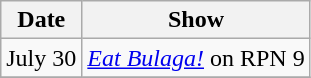<table class="wikitable">
<tr>
<th>Date</th>
<th>Show</th>
</tr>
<tr>
<td>July 30</td>
<td><em><a href='#'>Eat Bulaga!</a></em> on RPN 9</td>
</tr>
<tr>
</tr>
</table>
